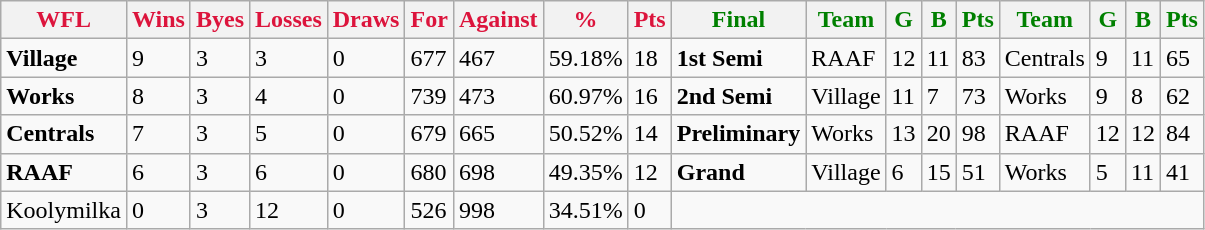<table class="wikitable">
<tr>
<th style="color:crimson">WFL</th>
<th style="color:crimson">Wins</th>
<th style="color:crimson">Byes</th>
<th style="color:crimson">Losses</th>
<th style="color:crimson">Draws</th>
<th style="color:crimson">For</th>
<th style="color:crimson">Against</th>
<th style="color:crimson">%</th>
<th style="color:crimson">Pts</th>
<th style="color:green">Final</th>
<th style="color:green">Team</th>
<th style="color:green">G</th>
<th style="color:green">B</th>
<th style="color:green">Pts</th>
<th style="color:green">Team</th>
<th style="color:green">G</th>
<th style="color:green">B</th>
<th style="color:green">Pts</th>
</tr>
<tr>
<td><strong>	Village	</strong></td>
<td>9</td>
<td>3</td>
<td>3</td>
<td>0</td>
<td>677</td>
<td>467</td>
<td>59.18%</td>
<td>18</td>
<td><strong>1st Semi</strong></td>
<td>RAAF</td>
<td>12</td>
<td>11</td>
<td>83</td>
<td>Centrals</td>
<td>9</td>
<td>11</td>
<td>65</td>
</tr>
<tr>
<td><strong>	Works	</strong></td>
<td>8</td>
<td>3</td>
<td>4</td>
<td>0</td>
<td>739</td>
<td>473</td>
<td>60.97%</td>
<td>16</td>
<td><strong>2nd Semi</strong></td>
<td>Village</td>
<td>11</td>
<td>7</td>
<td>73</td>
<td>Works</td>
<td>9</td>
<td>8</td>
<td>62</td>
</tr>
<tr>
<td><strong>	Centrals	</strong></td>
<td>7</td>
<td>3</td>
<td>5</td>
<td>0</td>
<td>679</td>
<td>665</td>
<td>50.52%</td>
<td>14</td>
<td><strong>Preliminary</strong></td>
<td>Works</td>
<td>13</td>
<td>20</td>
<td>98</td>
<td>RAAF</td>
<td>12</td>
<td>12</td>
<td>84</td>
</tr>
<tr>
<td><strong>	RAAF	</strong></td>
<td>6</td>
<td>3</td>
<td>6</td>
<td>0</td>
<td>680</td>
<td>698</td>
<td>49.35%</td>
<td>12</td>
<td><strong>Grand</strong></td>
<td>Village</td>
<td>6</td>
<td>15</td>
<td>51</td>
<td>Works</td>
<td>5</td>
<td>11</td>
<td>41</td>
</tr>
<tr>
<td>Koolymilka</td>
<td>0</td>
<td>3</td>
<td>12</td>
<td>0</td>
<td>526</td>
<td>998</td>
<td>34.51%</td>
<td>0</td>
</tr>
</table>
